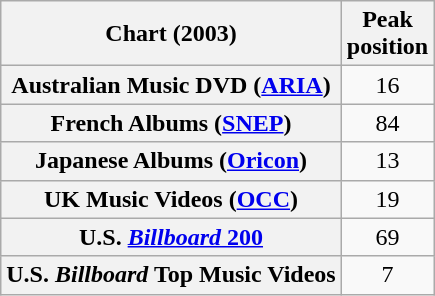<table class="wikitable plainrowheaders sortable" style="text-align:center;">
<tr>
<th scope="col">Chart (2003)</th>
<th scope="col">Peak<br>position</th>
</tr>
<tr>
<th scope="row">Australian Music DVD (<a href='#'>ARIA</a>)</th>
<td>16</td>
</tr>
<tr>
<th scope="row">French Albums (<a href='#'>SNEP</a>)</th>
<td>84</td>
</tr>
<tr>
<th scope="row">Japanese Albums (<a href='#'>Oricon</a>)</th>
<td>13</td>
</tr>
<tr>
<th scope="row">UK Music Videos (<a href='#'>OCC</a>)</th>
<td>19</td>
</tr>
<tr>
<th scope="row">U.S. <a href='#'><em>Billboard</em> 200</a></th>
<td>69</td>
</tr>
<tr>
<th scope="row">U.S. <em>Billboard</em> Top Music Videos</th>
<td>7</td>
</tr>
</table>
